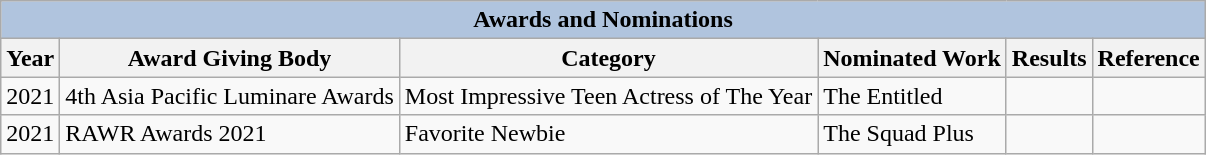<table class="wikitable">
<tr>
<th colspan="6" style="background:LightSteelBlue;">Awards and Nominations</th>
</tr>
<tr>
<th>Year</th>
<th>Award Giving Body</th>
<th>Category</th>
<th>Nominated Work</th>
<th>Results</th>
<th>Reference</th>
</tr>
<tr>
<td>2021</td>
<td>4th Asia Pacific Luminare Awards</td>
<td>Most Impressive Teen Actress of The Year</td>
<td>The Entitled</td>
<td></td>
<td></td>
</tr>
<tr>
<td>2021</td>
<td>RAWR Awards 2021</td>
<td>Favorite Newbie </td>
<td>The Squad Plus</td>
<td></td>
<td></td>
</tr>
</table>
